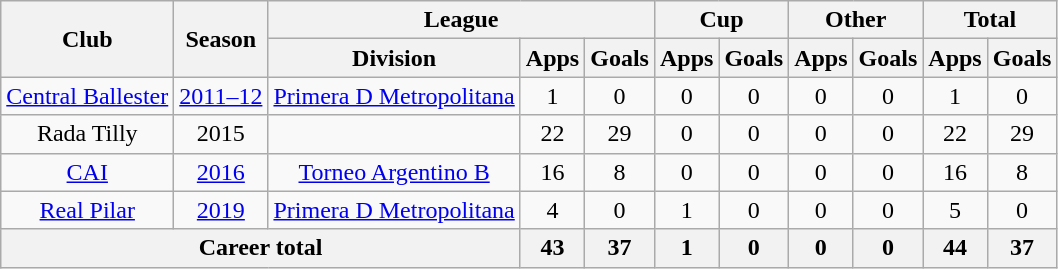<table class=wikitable style=text-align:center>
<tr>
<th rowspan="2">Club</th>
<th rowspan="2">Season</th>
<th colspan="3">League</th>
<th colspan="2">Cup</th>
<th colspan="2">Other</th>
<th colspan="2">Total</th>
</tr>
<tr>
<th>Division</th>
<th>Apps</th>
<th>Goals</th>
<th>Apps</th>
<th>Goals</th>
<th>Apps</th>
<th>Goals</th>
<th>Apps</th>
<th>Goals</th>
</tr>
<tr>
<td><a href='#'>Central Ballester</a></td>
<td><a href='#'>2011–12</a></td>
<td><a href='#'>Primera D Metropolitana</a></td>
<td>1</td>
<td>0</td>
<td>0</td>
<td>0</td>
<td>0</td>
<td>0</td>
<td>1</td>
<td>0</td>
</tr>
<tr>
<td>Rada Tilly</td>
<td>2015</td>
<td></td>
<td>22</td>
<td>29</td>
<td>0</td>
<td>0</td>
<td>0</td>
<td>0</td>
<td>22</td>
<td>29</td>
</tr>
<tr>
<td><a href='#'>CAI</a></td>
<td><a href='#'>2016</a></td>
<td><a href='#'>Torneo Argentino B</a></td>
<td>16</td>
<td>8</td>
<td>0</td>
<td>0</td>
<td>0</td>
<td>0</td>
<td>16</td>
<td>8</td>
</tr>
<tr>
<td><a href='#'>Real Pilar</a></td>
<td><a href='#'>2019</a></td>
<td><a href='#'>Primera D Metropolitana</a></td>
<td>4</td>
<td>0</td>
<td>1</td>
<td>0</td>
<td>0</td>
<td>0</td>
<td>5</td>
<td>0</td>
</tr>
<tr>
<th colspan="3"><strong>Career total</strong></th>
<th>43</th>
<th>37</th>
<th>1</th>
<th>0</th>
<th>0</th>
<th>0</th>
<th>44</th>
<th>37</th>
</tr>
</table>
